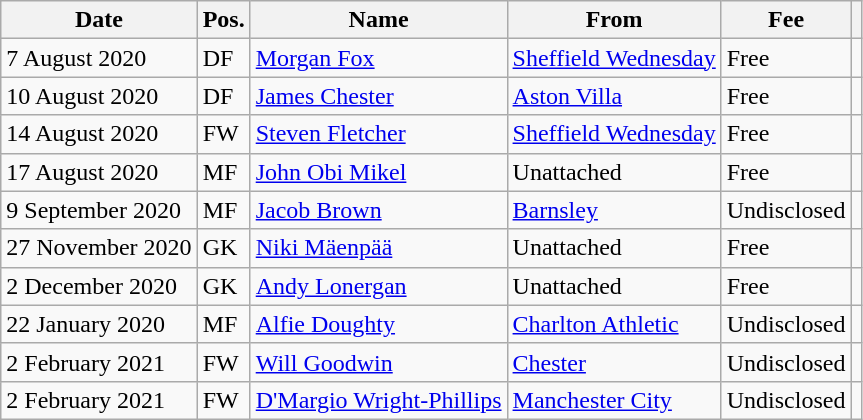<table class="wikitable">
<tr>
<th>Date</th>
<th>Pos.</th>
<th>Name</th>
<th>From</th>
<th>Fee</th>
<th></th>
</tr>
<tr>
<td>7 August 2020</td>
<td>DF</td>
<td> <a href='#'>Morgan Fox</a></td>
<td> <a href='#'>Sheffield Wednesday</a></td>
<td>Free</td>
<td></td>
</tr>
<tr>
<td>10 August 2020</td>
<td>DF</td>
<td> <a href='#'>James Chester</a></td>
<td> <a href='#'>Aston Villa</a></td>
<td>Free</td>
<td></td>
</tr>
<tr>
<td>14 August 2020</td>
<td>FW</td>
<td> <a href='#'>Steven Fletcher</a></td>
<td> <a href='#'>Sheffield Wednesday</a></td>
<td>Free</td>
<td></td>
</tr>
<tr>
<td>17 August 2020</td>
<td>MF</td>
<td> <a href='#'>John Obi Mikel</a></td>
<td>Unattached</td>
<td>Free</td>
<td></td>
</tr>
<tr>
<td>9 September 2020</td>
<td>MF</td>
<td> <a href='#'>Jacob Brown</a></td>
<td> <a href='#'>Barnsley</a></td>
<td>Undisclosed</td>
<td></td>
</tr>
<tr>
<td>27 November 2020</td>
<td>GK</td>
<td> <a href='#'>Niki Mäenpää</a></td>
<td>Unattached</td>
<td>Free</td>
<td></td>
</tr>
<tr>
<td>2 December 2020</td>
<td>GK</td>
<td> <a href='#'>Andy Lonergan</a></td>
<td>Unattached</td>
<td>Free</td>
<td></td>
</tr>
<tr>
<td>22 January 2020</td>
<td>MF</td>
<td> <a href='#'>Alfie Doughty</a></td>
<td> <a href='#'>Charlton Athletic</a></td>
<td>Undisclosed</td>
<td></td>
</tr>
<tr>
<td>2 February 2021</td>
<td>FW</td>
<td> <a href='#'>Will Goodwin</a></td>
<td> <a href='#'>Chester</a></td>
<td>Undisclosed</td>
<td></td>
</tr>
<tr>
<td>2 February 2021</td>
<td>FW</td>
<td> <a href='#'>D'Margio Wright-Phillips</a></td>
<td> <a href='#'>Manchester City</a></td>
<td>Undisclosed</td>
<td></td>
</tr>
</table>
